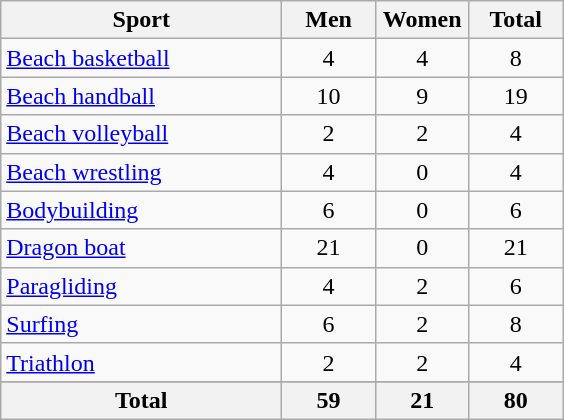<table class="wikitable sortable" style="text-align:center;">
<tr>
<th width=180>Sport</th>
<th width=55>Men</th>
<th width=55>Women</th>
<th width=55>Total</th>
</tr>
<tr>
<td align=left><a href='#'>Beach basketball</a></td>
<td>4</td>
<td>4</td>
<td>8</td>
</tr>
<tr>
<td align=left><a href='#'>Beach handball</a></td>
<td>10</td>
<td>9</td>
<td>19</td>
</tr>
<tr>
<td align=left><a href='#'>Beach volleyball</a></td>
<td>2</td>
<td>2</td>
<td>4</td>
</tr>
<tr>
<td align=left><a href='#'>Beach wrestling</a></td>
<td>4</td>
<td>0</td>
<td>4</td>
</tr>
<tr>
<td align=left><a href='#'>Bodybuilding</a></td>
<td>6</td>
<td>0</td>
<td>6</td>
</tr>
<tr>
<td align=left><a href='#'>Dragon boat</a></td>
<td>21</td>
<td>0</td>
<td>21</td>
</tr>
<tr>
<td align=left><a href='#'>Paragliding</a></td>
<td>4</td>
<td>2</td>
<td>6</td>
</tr>
<tr>
<td align=left><a href='#'>Surfing</a></td>
<td>6</td>
<td>2</td>
<td>8</td>
</tr>
<tr>
<td align=left><a href='#'>Triathlon</a></td>
<td>2</td>
<td>2</td>
<td>4</td>
</tr>
<tr>
</tr>
<tr class="sortbottom">
<th>Total</th>
<th>59</th>
<th>21</th>
<th>80</th>
</tr>
</table>
